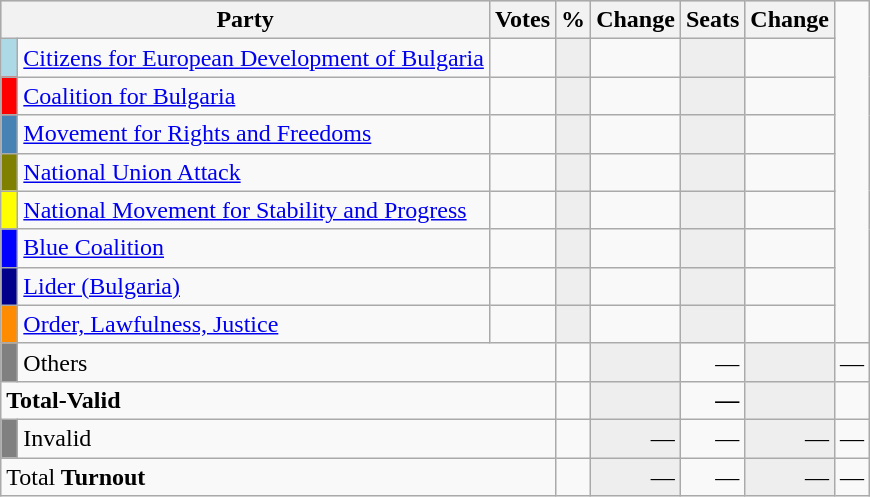<table class="wikitable" border="1">
<tr style="background-color:#C9C9C9">
<th align=left colspan=2 valign=top>Party</th>
<th align-right>Votes</th>
<th align=right>%</th>
<th align=right>Change</th>
<th align=right>Seats</th>
<th align=right>Change</th>
</tr>
<tr>
<td bgcolor="lightblue"> </td>
<td align=left><a href='#'>Citizens for European Development of Bulgaria</a></td>
<td align=right></td>
<td align=right style="background-color:#EEEEEE"></td>
<td align=right></td>
<td align=right style="background-color:#EEEEEE"></td>
<td align=right></td>
</tr>
<tr>
<td bgcolor="red"> </td>
<td align=left><a href='#'>Coalition for Bulgaria</a></td>
<td align=right></td>
<td align=right style="background-color:#EEEEEE"></td>
<td align=right></td>
<td align=right style="background-color:#EEEEEE"></td>
<td align=right></td>
</tr>
<tr>
<td bgcolor="#4682B4"> </td>
<td align=left><a href='#'>Movement for Rights and Freedoms</a></td>
<td align=right></td>
<td align=right style="background-color:#EEEEEE"></td>
<td align=right></td>
<td align=right style="background-color:#EEEEEE"></td>
<td align=right></td>
</tr>
<tr>
<td bgcolor="#808000"> </td>
<td align=left><a href='#'>National Union Attack</a></td>
<td align=right></td>
<td align=right style="background-color:#EEEEEE"></td>
<td align=right></td>
<td align=right style="background-color:#EEEEEE"></td>
<td align=right></td>
</tr>
<tr>
<td bgcolor="yellow"> </td>
<td align=left><a href='#'>National Movement for Stability and Progress</a></td>
<td align=right></td>
<td align=right style="background-color:#EEEEEE"></td>
<td align=right></td>
<td align=right style="background-color:#EEEEEE"></td>
<td align=right></td>
</tr>
<tr>
<td bgcolor="blue"> </td>
<td align=left><a href='#'>Blue Coalition</a></td>
<td align=right></td>
<td align=right style="background-color:#EEEEEE"></td>
<td align=right></td>
<td align=right style="background-color:#EEEEEE"></td>
<td align=right></td>
</tr>
<tr>
<td bgcolor="darkblue"> </td>
<td align=left><a href='#'>Lider (Bulgaria)</a></td>
<td align=right></td>
<td align=right style="background-color:#EEEEEE"></td>
<td align=right></td>
<td align=right style="background-color:#EEEEEE"></td>
<td align=right></td>
</tr>
<tr>
<td bgcolor="darkorange"> </td>
<td align=left><a href='#'>Order, Lawfulness, Justice</a></td>
<td align=right></td>
<td align=right style="background-color:#EEEEEE"></td>
<td align=right></td>
<td align=right style="background-color:#EEEEEE"></td>
<td align=right></td>
</tr>
<tr>
<td bgcolor="grey"> </td>
<td align=left colspan=2>Others</td>
<td align=right></td>
<td align=right style="background-color:#EEEEEE"></td>
<td align=right>—</td>
<td align=right style="background-color:#EEEEEE"></td>
<td align=right>—</td>
</tr>
<tr>
<td align=left colspan=3><strong>Total-Valid</strong></td>
<td align=right></td>
<td align=right style="background-color:#EEEEEE"></td>
<td align=right><strong>—<em></td>
<td align=right style="background-color:#EEEEEE"></td>
<td align=right></td>
</tr>
<tr>
<td bgcolor="grey"></td>
<td align=left colspan=2>Invalid</td>
<td align=right></td>
<td align=right style="background-color:#EEEEEE">—</td>
<td align=right>—</td>
<td align=right style="background-color:#EEEEEE">—</td>
<td align=right>—</td>
</tr>
<tr>
<td align=left colspan=3></strong>Total<strong>      </em> Turnout<em></td>
<td align=right></td>
<td align=right style="background-color:#EEEEEE"></strong>—<strong></td>
<td align=right></strong>—<strong></td>
<td align=right style="background-color:#EEEEEE"></strong>—<strong></td>
<td align=right></strong>—<strong></td>
</tr>
</table>
